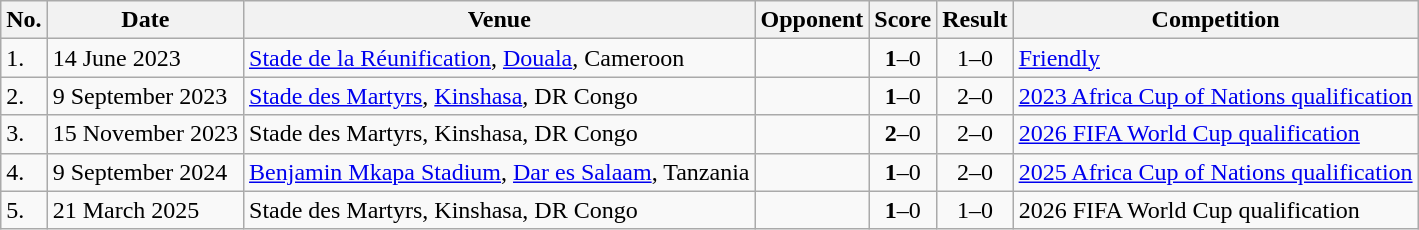<table class="wikitable">
<tr>
<th>No.</th>
<th>Date</th>
<th>Venue</th>
<th>Opponent</th>
<th>Score</th>
<th>Result</th>
<th>Competition</th>
</tr>
<tr>
<td>1.</td>
<td>14 June 2023</td>
<td><a href='#'>Stade de la Réunification</a>, <a href='#'>Douala</a>, Cameroon</td>
<td></td>
<td align=center><strong>1</strong>–0</td>
<td align=center>1–0</td>
<td><a href='#'>Friendly</a></td>
</tr>
<tr>
<td>2.</td>
<td>9 September 2023</td>
<td><a href='#'>Stade des Martyrs</a>, <a href='#'>Kinshasa</a>, DR Congo</td>
<td></td>
<td align=center><strong>1</strong>–0</td>
<td align=center>2–0</td>
<td><a href='#'>2023 Africa Cup of Nations qualification</a></td>
</tr>
<tr>
<td>3.</td>
<td>15 November 2023</td>
<td>Stade des Martyrs, Kinshasa, DR Congo</td>
<td></td>
<td align=center><strong>2</strong>–0</td>
<td align=center>2–0</td>
<td><a href='#'>2026 FIFA World Cup qualification</a></td>
</tr>
<tr>
<td>4.</td>
<td>9 September 2024</td>
<td><a href='#'>Benjamin Mkapa Stadium</a>, <a href='#'>Dar es Salaam</a>, Tanzania</td>
<td></td>
<td align=center><strong>1</strong>–0</td>
<td align=center>2–0</td>
<td><a href='#'>2025 Africa Cup of Nations qualification</a></td>
</tr>
<tr>
<td>5.</td>
<td>21 March 2025</td>
<td>Stade des Martyrs, Kinshasa, DR Congo</td>
<td></td>
<td align=center><strong>1</strong>–0</td>
<td align=center>1–0</td>
<td>2026 FIFA World Cup qualification</td>
</tr>
</table>
